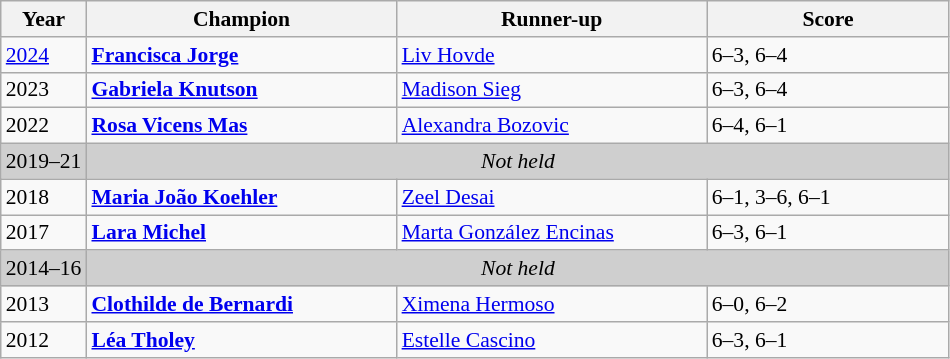<table class="wikitable" style="font-size:90%">
<tr>
<th>Year</th>
<th width="200">Champion</th>
<th width="200">Runner-up</th>
<th width="155">Score</th>
</tr>
<tr>
<td><a href='#'>2024</a></td>
<td> <strong><a href='#'>Francisca Jorge</a></strong></td>
<td> <a href='#'>Liv Hovde</a></td>
<td>6–3, 6–4</td>
</tr>
<tr>
<td>2023</td>
<td> <strong><a href='#'>Gabriela Knutson</a></strong></td>
<td> <a href='#'>Madison Sieg</a></td>
<td>6–3, 6–4</td>
</tr>
<tr>
<td>2022</td>
<td> <strong><a href='#'>Rosa Vicens Mas</a></strong></td>
<td> <a href='#'>Alexandra Bozovic</a></td>
<td>6–4, 6–1</td>
</tr>
<tr>
<td style="background:#cfcfcf">2019–21</td>
<td colspan=3 align=center style="background:#cfcfcf"><em>Not held</em></td>
</tr>
<tr>
<td>2018</td>
<td> <strong><a href='#'>Maria João Koehler</a></strong></td>
<td> <a href='#'>Zeel Desai</a></td>
<td>6–1, 3–6, 6–1</td>
</tr>
<tr>
<td>2017</td>
<td> <strong><a href='#'>Lara Michel</a></strong></td>
<td> <a href='#'>Marta González Encinas</a></td>
<td>6–3, 6–1</td>
</tr>
<tr>
<td style="background:#cfcfcf">2014–16</td>
<td colspan=3 align=center style="background:#cfcfcf"><em>Not held</em></td>
</tr>
<tr>
<td>2013</td>
<td> <strong><a href='#'>Clothilde de Bernardi</a></strong></td>
<td> <a href='#'>Ximena Hermoso</a></td>
<td>6–0, 6–2</td>
</tr>
<tr>
<td>2012</td>
<td> <strong><a href='#'>Léa Tholey</a></strong></td>
<td> <a href='#'>Estelle Cascino</a></td>
<td>6–3, 6–1</td>
</tr>
</table>
